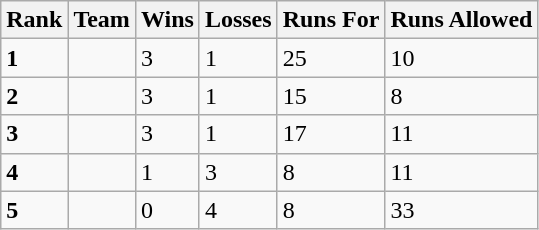<table class="wikitable">
<tr>
<th>Rank</th>
<th>Team</th>
<th>Wins</th>
<th>Losses</th>
<th>Runs For</th>
<th>Runs Allowed</th>
</tr>
<tr>
<td><strong>1</strong></td>
<td></td>
<td>3</td>
<td>1</td>
<td>25</td>
<td>10</td>
</tr>
<tr>
<td><strong>2</strong></td>
<td></td>
<td>3</td>
<td>1</td>
<td>15</td>
<td>8</td>
</tr>
<tr>
<td><strong>3</strong></td>
<td></td>
<td>3</td>
<td>1</td>
<td>17</td>
<td>11</td>
</tr>
<tr>
<td><strong>4</strong></td>
<td></td>
<td>1</td>
<td>3</td>
<td>8</td>
<td>11</td>
</tr>
<tr>
<td><strong>5</strong></td>
<td></td>
<td>0</td>
<td>4</td>
<td>8</td>
<td>33</td>
</tr>
</table>
